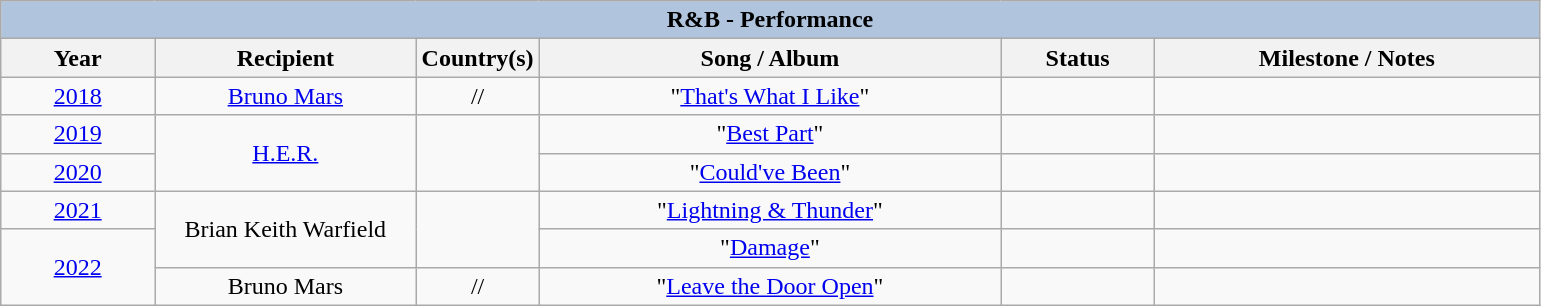<table class="wikitable" style="text-align: center">
<tr>
<th colspan="6" style="background:#B0C4DE;">R&B - Performance</th>
</tr>
<tr>
<th width="10%">Year</th>
<th width="17%">Recipient</th>
<th width="8%">Country(s)</th>
<th width="30%">Song / Album</th>
<th width="10%">Status</th>
<th width="25%">Milestone / Notes</th>
</tr>
<tr>
<td><a href='#'>2018</a><br></td>
<td><a href='#'>Bruno Mars</a></td>
<td>//</td>
<td>"<a href='#'>That's What I Like</a>"</td>
<td></td>
<td></td>
</tr>
<tr>
<td><a href='#'>2019</a><br></td>
<td rowspan="2"><a href='#'>H.E.R.</a></td>
<td rowspan="2"></td>
<td>"<a href='#'>Best Part</a>"</td>
<td></td>
<td></td>
</tr>
<tr>
<td><a href='#'>2020</a><br></td>
<td>"<a href='#'>Could've Been</a>"</td>
<td></td>
<td></td>
</tr>
<tr>
<td><a href='#'>2021</a><br></td>
<td rowspan="2">Brian Keith Warfield</td>
<td rowspan="2"></td>
<td>"<a href='#'>Lightning & Thunder</a>"</td>
<td></td>
<td></td>
</tr>
<tr>
<td rowspan="2"><a href='#'>2022</a><br></td>
<td>"<a href='#'>Damage</a>"</td>
<td></td>
<td></td>
</tr>
<tr>
<td>Bruno Mars</td>
<td>//</td>
<td>"<a href='#'>Leave the Door Open</a>"</td>
<td></td>
<td></td>
</tr>
</table>
